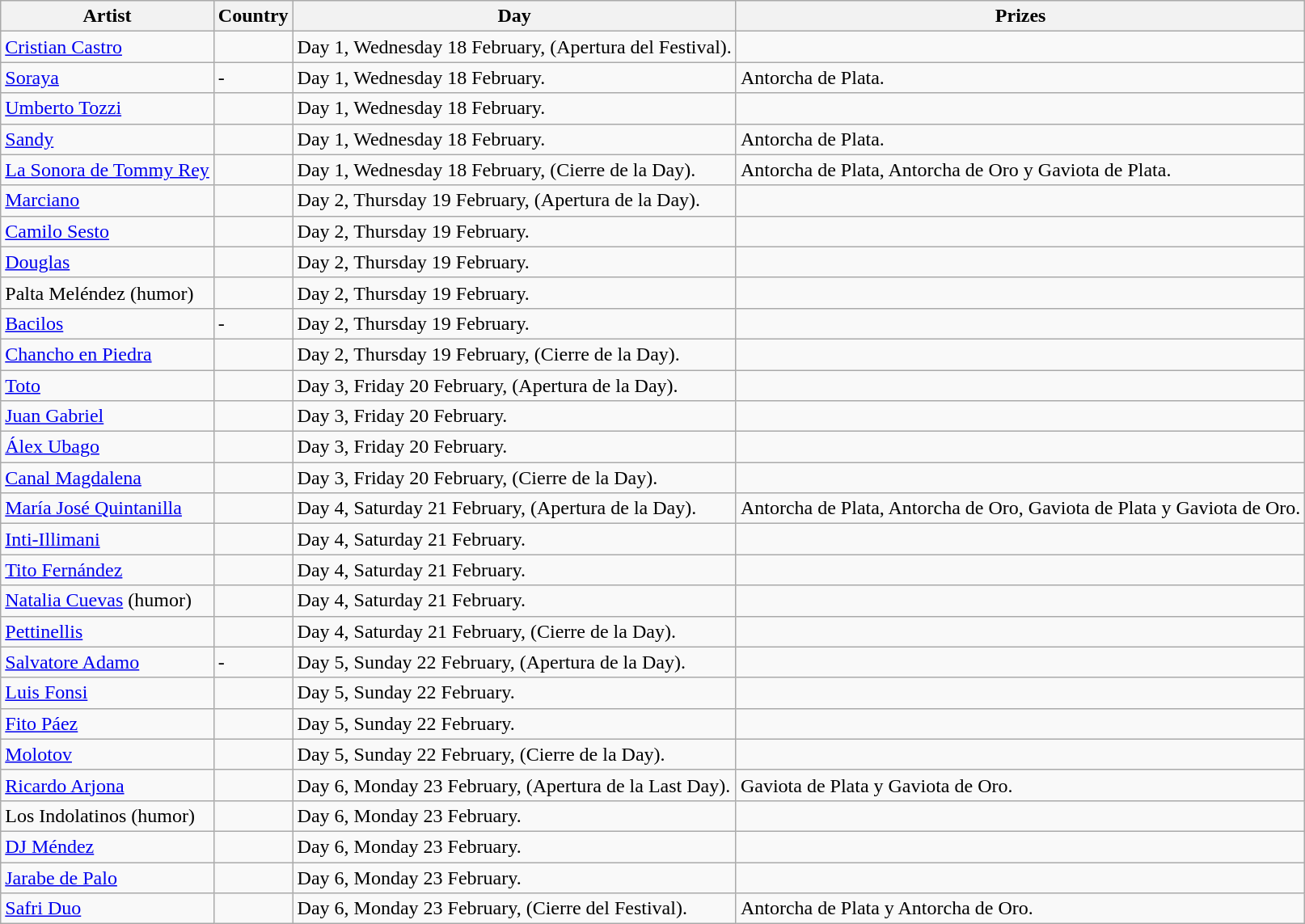<table class="wikitable">
<tr>
<th>Artist</th>
<th>Country</th>
<th>Day</th>
<th>Prizes</th>
</tr>
<tr>
<td><a href='#'>Cristian Castro</a></td>
<td></td>
<td>Day 1, Wednesday 18 February, (Apertura del Festival).</td>
<td></td>
</tr>
<tr>
<td><a href='#'>Soraya</a></td>
<td>-</td>
<td>Day 1, Wednesday 18 February.</td>
<td>Antorcha de Plata.</td>
</tr>
<tr>
<td><a href='#'>Umberto Tozzi</a></td>
<td></td>
<td>Day 1, Wednesday 18 February.</td>
<td></td>
</tr>
<tr>
<td><a href='#'>Sandy</a></td>
<td></td>
<td>Day 1, Wednesday 18 February.</td>
<td>Antorcha de Plata.</td>
</tr>
<tr>
<td><a href='#'>La Sonora de Tommy Rey</a></td>
<td></td>
<td>Day 1, Wednesday 18 February, (Cierre de la Day).</td>
<td>Antorcha de Plata, Antorcha de Oro y Gaviota de Plata.</td>
</tr>
<tr>
<td><a href='#'>Marciano</a></td>
<td></td>
<td>Day 2, Thursday 19 February, (Apertura de la Day).</td>
<td></td>
</tr>
<tr>
<td><a href='#'>Camilo Sesto</a></td>
<td></td>
<td>Day 2, Thursday 19 February.</td>
<td></td>
</tr>
<tr>
<td><a href='#'>Douglas</a></td>
<td></td>
<td>Day 2, Thursday 19 February.</td>
<td></td>
</tr>
<tr>
<td>Palta Meléndez (humor)</td>
<td></td>
<td>Day 2, Thursday 19 February.</td>
<td></td>
</tr>
<tr>
<td><a href='#'>Bacilos</a></td>
<td>-</td>
<td>Day 2, Thursday 19 February.</td>
<td></td>
</tr>
<tr>
<td><a href='#'>Chancho en Piedra</a></td>
<td></td>
<td>Day 2, Thursday 19 February, (Cierre de la Day).</td>
<td></td>
</tr>
<tr>
<td><a href='#'>Toto</a></td>
<td></td>
<td>Day 3, Friday 20 February, (Apertura de la Day).</td>
<td></td>
</tr>
<tr>
<td><a href='#'>Juan Gabriel</a></td>
<td></td>
<td>Day 3, Friday 20 February.</td>
<td></td>
</tr>
<tr>
<td><a href='#'>Álex Ubago</a></td>
<td></td>
<td>Day 3, Friday 20 February.</td>
<td></td>
</tr>
<tr>
<td><a href='#'>Canal Magdalena</a></td>
<td></td>
<td>Day 3, Friday 20 February, (Cierre de la Day).</td>
<td></td>
</tr>
<tr>
<td><a href='#'>María José Quintanilla</a></td>
<td></td>
<td>Day 4, Saturday 21 February, (Apertura de la Day).</td>
<td>Antorcha de Plata, Antorcha de Oro, Gaviota de Plata y Gaviota de Oro.</td>
</tr>
<tr>
<td><a href='#'>Inti-Illimani</a></td>
<td></td>
<td>Day 4, Saturday 21 February.</td>
<td></td>
</tr>
<tr>
<td><a href='#'>Tito Fernández</a></td>
<td></td>
<td>Day 4, Saturday 21 February.</td>
<td></td>
</tr>
<tr>
<td><a href='#'>Natalia Cuevas</a> (humor)</td>
<td></td>
<td>Day 4, Saturday 21 February.</td>
<td></td>
</tr>
<tr>
<td><a href='#'>Pettinellis</a></td>
<td></td>
<td>Day 4, Saturday 21 February, (Cierre de la Day).</td>
<td></td>
</tr>
<tr>
<td><a href='#'>Salvatore Adamo</a></td>
<td>-</td>
<td>Day 5, Sunday 22 February, (Apertura de la Day).</td>
<td></td>
</tr>
<tr>
<td><a href='#'>Luis Fonsi</a></td>
<td></td>
<td>Day 5, Sunday 22 February.</td>
<td></td>
</tr>
<tr>
<td><a href='#'>Fito Páez</a></td>
<td></td>
<td>Day 5, Sunday 22 February.</td>
<td></td>
</tr>
<tr>
<td><a href='#'>Molotov</a></td>
<td></td>
<td>Day 5, Sunday 22 February, (Cierre de la Day).</td>
<td></td>
</tr>
<tr>
<td><a href='#'>Ricardo Arjona</a></td>
<td></td>
<td>Day 6, Monday 23 February, (Apertura de la Last Day).</td>
<td>Gaviota de Plata y Gaviota de Oro.</td>
</tr>
<tr>
<td>Los Indolatinos (humor)</td>
<td></td>
<td>Day 6, Monday 23 February.</td>
<td></td>
</tr>
<tr>
<td><a href='#'>DJ Méndez</a></td>
<td></td>
<td>Day 6, Monday 23 February.</td>
<td></td>
</tr>
<tr>
<td><a href='#'>Jarabe de Palo</a></td>
<td></td>
<td>Day 6, Monday 23 February.</td>
<td></td>
</tr>
<tr>
<td><a href='#'>Safri Duo</a></td>
<td></td>
<td>Day 6, Monday 23 February, (Cierre del Festival).</td>
<td>Antorcha de Plata y Antorcha de Oro.</td>
</tr>
</table>
